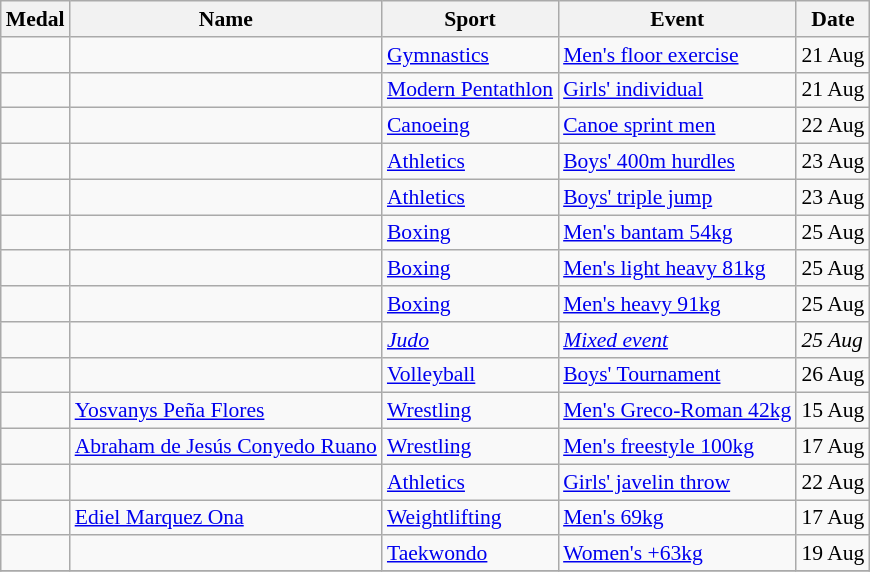<table class="wikitable sortable" style="font-size:90%">
<tr>
<th>Medal</th>
<th>Name</th>
<th>Sport</th>
<th>Event</th>
<th>Date</th>
</tr>
<tr>
<td></td>
<td></td>
<td><a href='#'>Gymnastics</a></td>
<td><a href='#'>Men's floor exercise</a></td>
<td>21 Aug</td>
</tr>
<tr>
<td></td>
<td></td>
<td><a href='#'>Modern Pentathlon</a></td>
<td><a href='#'>Girls' individual</a></td>
<td>21 Aug</td>
</tr>
<tr>
<td></td>
<td></td>
<td><a href='#'>Canoeing</a></td>
<td><a href='#'>Canoe sprint men</a></td>
<td>22 Aug</td>
</tr>
<tr>
<td></td>
<td></td>
<td><a href='#'>Athletics</a></td>
<td><a href='#'>Boys' 400m hurdles</a></td>
<td>23 Aug</td>
</tr>
<tr>
<td></td>
<td></td>
<td><a href='#'>Athletics</a></td>
<td><a href='#'>Boys' triple jump</a></td>
<td>23 Aug</td>
</tr>
<tr>
<td></td>
<td></td>
<td><a href='#'>Boxing</a></td>
<td><a href='#'>Men's bantam 54kg</a></td>
<td>25 Aug</td>
</tr>
<tr>
<td></td>
<td></td>
<td><a href='#'>Boxing</a></td>
<td><a href='#'>Men's light heavy 81kg</a></td>
<td>25 Aug</td>
</tr>
<tr>
<td></td>
<td></td>
<td><a href='#'>Boxing</a></td>
<td><a href='#'>Men's heavy 91kg</a></td>
<td>25 Aug</td>
</tr>
<tr>
<td><em></em></td>
<td><em></em></td>
<td><em><a href='#'>Judo</a></em></td>
<td><em><a href='#'>Mixed event</a></em></td>
<td><em>25 Aug</em></td>
</tr>
<tr>
<td></td>
<td><br></td>
<td><a href='#'>Volleyball</a></td>
<td><a href='#'>Boys' Tournament</a></td>
<td>26 Aug</td>
</tr>
<tr>
<td></td>
<td><a href='#'>Yosvanys Peña Flores</a></td>
<td><a href='#'>Wrestling</a></td>
<td><a href='#'>Men's Greco-Roman 42kg</a></td>
<td>15 Aug</td>
</tr>
<tr>
<td></td>
<td><a href='#'>Abraham de Jesús Conyedo Ruano</a></td>
<td><a href='#'>Wrestling</a></td>
<td><a href='#'>Men's freestyle 100kg</a></td>
<td>17 Aug</td>
</tr>
<tr>
<td></td>
<td></td>
<td><a href='#'>Athletics</a></td>
<td><a href='#'>Girls' javelin throw</a></td>
<td>22 Aug</td>
</tr>
<tr>
<td></td>
<td><a href='#'>Ediel Marquez Ona</a></td>
<td><a href='#'>Weightlifting</a></td>
<td><a href='#'>Men's 69kg</a></td>
<td>17 Aug</td>
</tr>
<tr>
<td></td>
<td></td>
<td><a href='#'>Taekwondo</a></td>
<td><a href='#'>Women's +63kg</a></td>
<td>19 Aug</td>
</tr>
<tr>
</tr>
</table>
